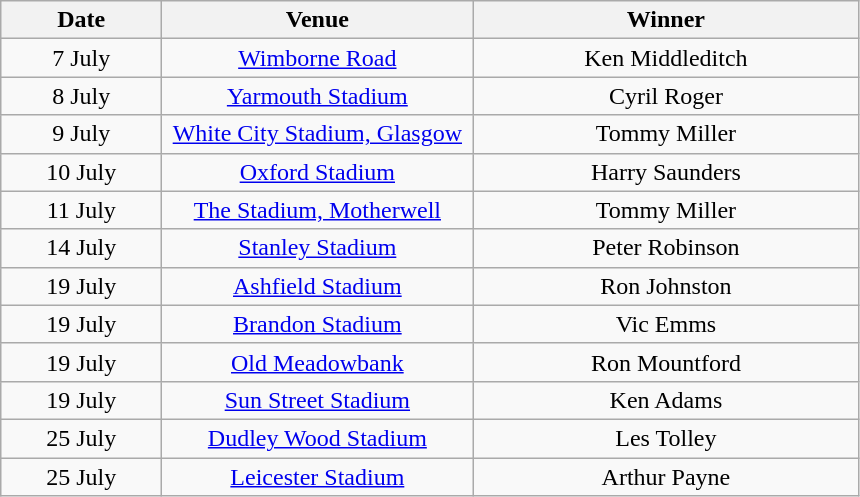<table class="wikitable" style="text-align:center">
<tr>
<th width=100>Date</th>
<th width=200>Venue</th>
<th width=250>Winner</th>
</tr>
<tr>
<td>7 July</td>
<td><a href='#'>Wimborne Road</a></td>
<td>Ken Middleditch</td>
</tr>
<tr>
<td>8 July</td>
<td><a href='#'>Yarmouth Stadium</a></td>
<td>Cyril Roger</td>
</tr>
<tr>
<td>9 July</td>
<td><a href='#'>White City Stadium, Glasgow</a></td>
<td>Tommy Miller</td>
</tr>
<tr>
<td>10 July</td>
<td><a href='#'>Oxford Stadium</a></td>
<td>Harry Saunders</td>
</tr>
<tr>
<td>11 July</td>
<td><a href='#'>The Stadium, Motherwell</a></td>
<td>Tommy Miller</td>
</tr>
<tr>
<td>14 July</td>
<td><a href='#'>Stanley Stadium</a></td>
<td>Peter Robinson</td>
</tr>
<tr>
<td>19 July</td>
<td><a href='#'>Ashfield Stadium</a></td>
<td>Ron Johnston</td>
</tr>
<tr>
<td>19 July</td>
<td><a href='#'>Brandon Stadium</a></td>
<td>Vic Emms</td>
</tr>
<tr>
<td>19 July</td>
<td><a href='#'>Old Meadowbank</a></td>
<td>Ron Mountford</td>
</tr>
<tr>
<td>19 July</td>
<td><a href='#'>Sun Street Stadium</a></td>
<td>Ken Adams</td>
</tr>
<tr>
<td>25 July</td>
<td><a href='#'>Dudley Wood Stadium</a></td>
<td>Les Tolley</td>
</tr>
<tr>
<td>25 July</td>
<td><a href='#'>Leicester Stadium</a></td>
<td>Arthur Payne</td>
</tr>
</table>
